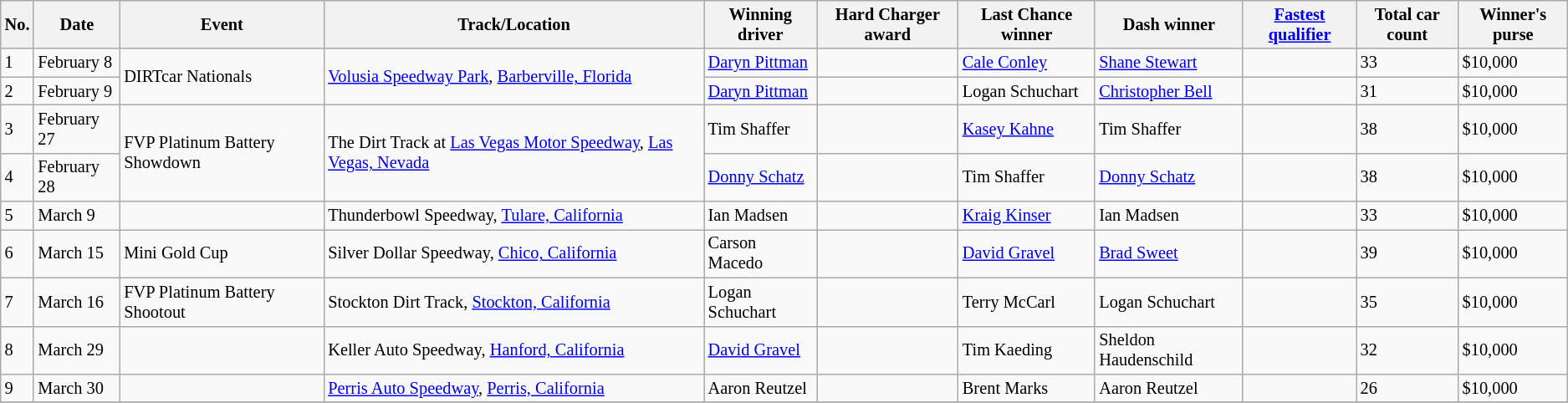<table class="wikitable" style="font-size:85%;">
<tr>
<th>No.</th>
<th>Date</th>
<th>Event</th>
<th>Track/Location</th>
<th>Winning driver</th>
<th>Hard Charger award</th>
<th>Last Chance winner</th>
<th>Dash winner</th>
<th><a href='#'>Fastest qualifier</a></th>
<th>Total car count</th>
<th>Winner's purse</th>
</tr>
<tr>
<td>1</td>
<td>February 8</td>
<td rowspan=2>DIRTcar Nationals</td>
<td rowspan=2><a href='#'>Volusia Speedway Park</a>, <a href='#'>Barberville, Florida</a></td>
<td><a href='#'>Daryn Pittman</a></td>
<td></td>
<td><a href='#'>Cale Conley</a></td>
<td><a href='#'>Shane Stewart</a></td>
<td></td>
<td>33</td>
<td>$10,000</td>
</tr>
<tr>
<td>2</td>
<td>February 9</td>
<td><a href='#'>Daryn Pittman</a></td>
<td></td>
<td>Logan Schuchart</td>
<td><a href='#'>Christopher Bell</a></td>
<td></td>
<td>31</td>
<td>$10,000</td>
</tr>
<tr>
<td>3</td>
<td>February 27</td>
<td rowspan=2>FVP Platinum Battery Showdown</td>
<td rowspan=2>The Dirt Track at <a href='#'>Las Vegas Motor Speedway</a>, <a href='#'>Las Vegas, Nevada</a></td>
<td>Tim Shaffer</td>
<td></td>
<td><a href='#'>Kasey Kahne</a></td>
<td>Tim Shaffer</td>
<td></td>
<td>38</td>
<td>$10,000</td>
</tr>
<tr>
<td>4</td>
<td>February 28</td>
<td><a href='#'>Donny Schatz</a></td>
<td></td>
<td>Tim Shaffer</td>
<td><a href='#'>Donny Schatz</a></td>
<td></td>
<td>38</td>
<td>$10,000</td>
</tr>
<tr>
<td>5</td>
<td>March 9</td>
<td></td>
<td>Thunderbowl Speedway, <a href='#'>Tulare, California</a></td>
<td>Ian Madsen</td>
<td></td>
<td><a href='#'>Kraig Kinser</a></td>
<td>Ian Madsen</td>
<td></td>
<td>33</td>
<td>$10,000</td>
</tr>
<tr>
<td>6</td>
<td>March 15</td>
<td>Mini Gold Cup</td>
<td>Silver Dollar Speedway, <a href='#'>Chico, California</a></td>
<td>Carson Macedo</td>
<td></td>
<td><a href='#'>David Gravel</a></td>
<td><a href='#'>Brad Sweet</a></td>
<td></td>
<td>39</td>
<td>$10,000</td>
</tr>
<tr>
<td>7</td>
<td>March 16</td>
<td>FVP Platinum Battery Shootout</td>
<td>Stockton Dirt Track, <a href='#'>Stockton, California</a></td>
<td>Logan Schuchart</td>
<td></td>
<td>Terry McCarl</td>
<td>Logan Schuchart</td>
<td></td>
<td>35</td>
<td>$10,000</td>
</tr>
<tr>
<td>8</td>
<td>March 29</td>
<td></td>
<td>Keller Auto Speedway, <a href='#'>Hanford, California</a></td>
<td><a href='#'>David Gravel</a></td>
<td></td>
<td>Tim Kaeding</td>
<td>Sheldon Haudenschild</td>
<td></td>
<td>32</td>
<td>$10,000</td>
</tr>
<tr>
<td>9</td>
<td>March 30</td>
<td></td>
<td><a href='#'>Perris Auto Speedway</a>, <a href='#'>Perris, California</a></td>
<td>Aaron Reutzel</td>
<td></td>
<td>Brent Marks</td>
<td>Aaron Reutzel</td>
<td></td>
<td>26</td>
<td>$10,000</td>
</tr>
<tr>
</tr>
</table>
